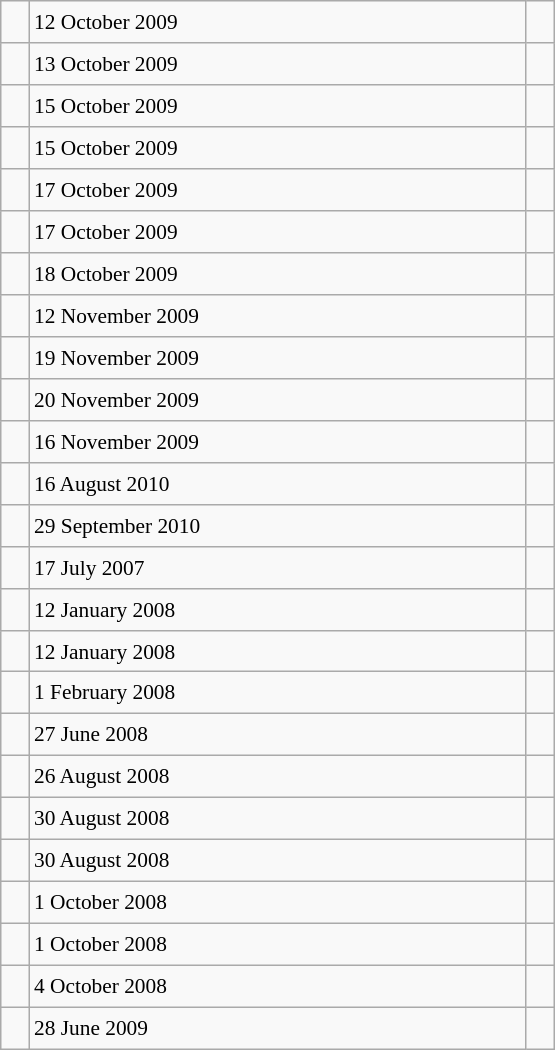<table class="wikitable" style="font-size: 89%; float: left; width: 26em; margin-right: 1em; height: 700px">
<tr>
<td></td>
<td>12 October 2009</td>
<td></td>
</tr>
<tr>
<td></td>
<td>13 October 2009</td>
<td></td>
</tr>
<tr>
<td></td>
<td>15 October 2009</td>
<td></td>
</tr>
<tr>
<td></td>
<td>15 October 2009</td>
<td></td>
</tr>
<tr>
<td></td>
<td>17 October 2009</td>
<td></td>
</tr>
<tr>
<td></td>
<td>17 October 2009</td>
<td></td>
</tr>
<tr>
<td></td>
<td>18 October 2009</td>
<td></td>
</tr>
<tr>
<td></td>
<td>12 November 2009</td>
<td></td>
</tr>
<tr>
<td></td>
<td>19 November 2009</td>
<td></td>
</tr>
<tr>
<td></td>
<td>20 November 2009</td>
<td></td>
</tr>
<tr>
<td></td>
<td>16 November 2009</td>
<td></td>
</tr>
<tr>
<td></td>
<td>16 August 2010</td>
<td></td>
</tr>
<tr>
<td></td>
<td>29 September 2010</td>
<td></td>
</tr>
<tr>
<td></td>
<td>17 July 2007</td>
<td></td>
</tr>
<tr>
<td></td>
<td>12 January 2008</td>
<td></td>
</tr>
<tr>
<td></td>
<td>12 January 2008</td>
<td></td>
</tr>
<tr>
<td></td>
<td>1 February 2008</td>
<td></td>
</tr>
<tr>
<td></td>
<td>27 June 2008</td>
<td></td>
</tr>
<tr>
<td></td>
<td>26 August 2008</td>
<td></td>
</tr>
<tr>
<td></td>
<td>30 August 2008</td>
<td></td>
</tr>
<tr>
<td></td>
<td>30 August 2008</td>
<td></td>
</tr>
<tr>
<td></td>
<td>1 October 2008</td>
<td></td>
</tr>
<tr>
<td></td>
<td>1 October 2008</td>
<td></td>
</tr>
<tr>
<td></td>
<td>4 October 2008</td>
<td></td>
</tr>
<tr>
<td></td>
<td>28 June 2009</td>
<td></td>
</tr>
</table>
